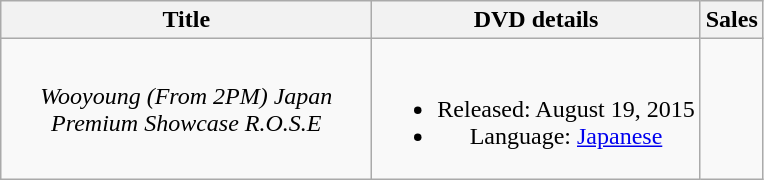<table class="wikitable" style="text-align:center;">
<tr>
<th style="width:15em;">Title</th>
<th>DVD details</th>
<th>Sales</th>
</tr>
<tr>
<td><em>Wooyoung (From 2PM) Japan Premium Showcase R.O.S.E</em></td>
<td><br><ul><li>Released: August 19, 2015</li><li>Language: <a href='#'>Japanese</a></li></ul></td>
<td></td>
</tr>
</table>
